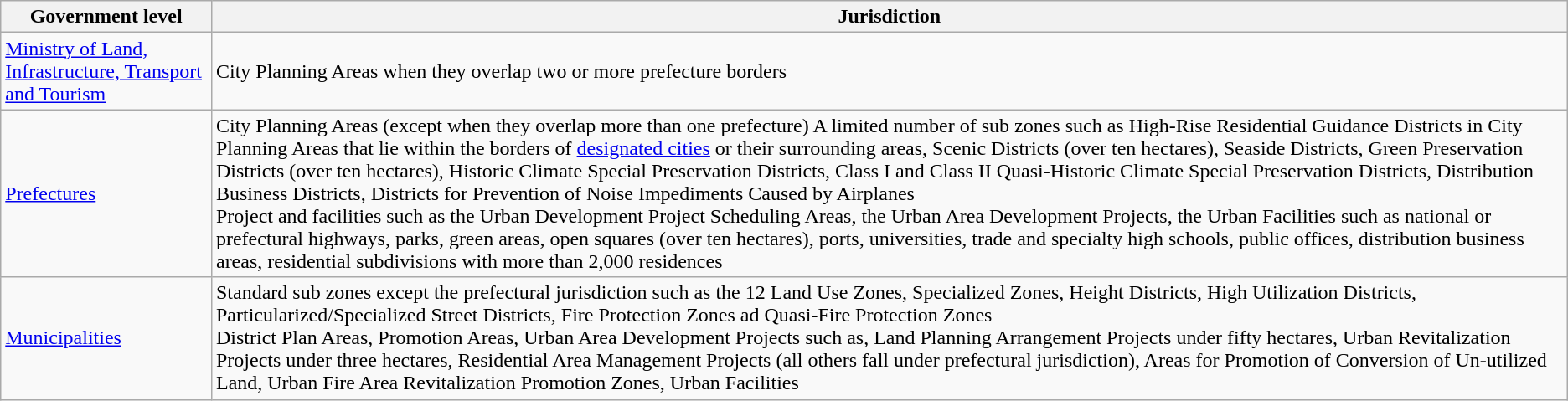<table class="wikitable">
<tr>
<th>Government level</th>
<th>Jurisdiction</th>
</tr>
<tr>
<td><a href='#'>Ministry of Land, Infrastructure, Transport and Tourism</a></td>
<td>City Planning Areas when they overlap two or more prefecture borders</td>
</tr>
<tr>
<td><a href='#'>Prefectures</a></td>
<td>City Planning Areas (except when they overlap more than one prefecture) A limited number of sub zones such as High-Rise Residential Guidance Districts in City Planning Areas that lie within the borders of <a href='#'>designated cities</a> or their surrounding areas, Scenic Districts (over ten hectares), Seaside Districts, Green Preservation Districts (over ten hectares), Historic Climate Special Preservation Districts, Class I and Class II Quasi-Historic Climate Special Preservation Districts, Distribution Business Districts, Districts for Prevention of Noise Impediments Caused by Airplanes<br>Project and facilities such as the Urban Development Project Scheduling Areas, the Urban Area Development Projects, the Urban Facilities such as national or prefectural highways, parks, green areas, open squares (over ten hectares), ports, universities, trade and specialty high schools, public offices, distribution business areas, residential subdivisions with more than 2,000 residences</td>
</tr>
<tr>
<td><a href='#'>Municipalities</a></td>
<td>Standard sub zones except the prefectural jurisdiction such as the 12 Land Use Zones, Specialized Zones, Height Districts, High Utilization Districts, Particularized/Specialized Street Districts, Fire Protection Zones ad Quasi-Fire Protection Zones<br>District Plan Areas, Promotion Areas, Urban Area Development Projects such as, Land Planning Arrangement Projects under fifty hectares, Urban Revitalization Projects under three hectares, Residential Area Management Projects (all others fall under prefectural jurisdiction), Areas for Promotion of Conversion of Un-utilized Land, Urban Fire Area Revitalization Promotion Zones, Urban Facilities</td>
</tr>
</table>
